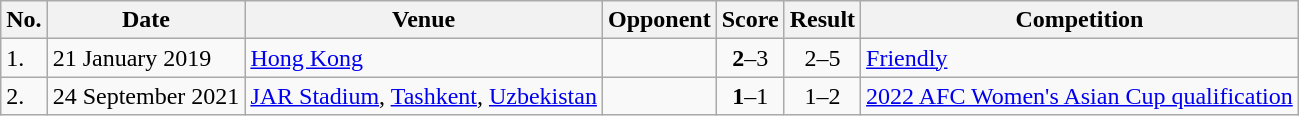<table class="wikitable">
<tr>
<th>No.</th>
<th>Date</th>
<th>Venue</th>
<th>Opponent</th>
<th>Score</th>
<th>Result</th>
<th>Competition</th>
</tr>
<tr>
<td>1.</td>
<td>21 January 2019</td>
<td><a href='#'>Hong Kong</a></td>
<td></td>
<td align=center><strong>2</strong>–3</td>
<td align=center>2–5</td>
<td><a href='#'>Friendly</a></td>
</tr>
<tr>
<td>2.</td>
<td>24 September 2021</td>
<td><a href='#'>JAR Stadium</a>, <a href='#'>Tashkent</a>, <a href='#'>Uzbekistan</a></td>
<td></td>
<td align=center><strong>1</strong>–1</td>
<td align=center>1–2</td>
<td><a href='#'>2022 AFC Women's Asian Cup qualification</a></td>
</tr>
</table>
